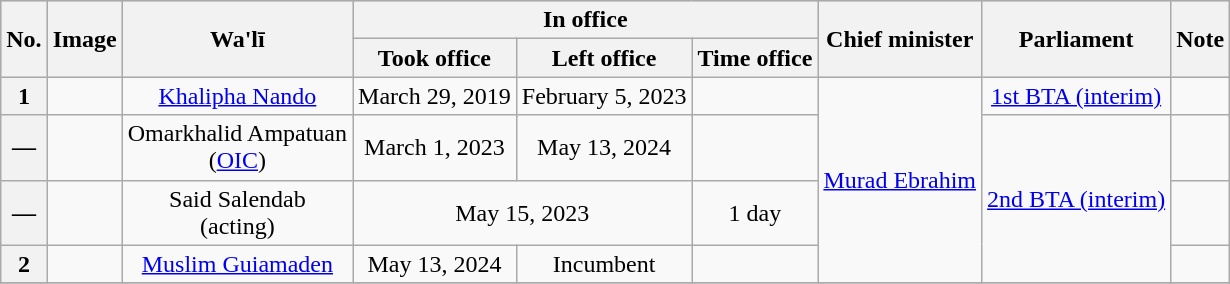<table class="wikitable plainrowheaders" style="text-align: center;">
<tr bgcolor=#cccccc>
<th rowspan="2">No.</th>
<th rowspan="2">Image</th>
<th rowspan="2">Wa'lī</th>
<th colspan="3">In office</th>
<th rowspan="2">Chief minister</th>
<th rowspan="2">Parliament</th>
<th rowspan="2">Note</th>
</tr>
<tr>
<th>Took office</th>
<th>Left office</th>
<th>Time office</th>
</tr>
<tr>
<th rowspan="2">1</th>
<td rowspan="2"></td>
<td rowspan="2"><a href='#'>Khalipha Nando</a></td>
<td rowspan="2">March 29, 2019</td>
<td rowspan="2">February 5, 2023</td>
<td rowspan="2"></td>
<td rowspan="5"><a href='#'>Murad Ebrahim</a><br></td>
<td><a href='#'>1st BTA (interim)</a></td>
<td rowspan="2"></td>
</tr>
<tr>
<td rowspan="4"><a href='#'>2nd BTA (interim)</a></td>
</tr>
<tr>
<th>—</th>
<td></td>
<td>Omarkhalid Ampatuan<br>(<a href='#'>OIC</a>)</td>
<td>March 1, 2023</td>
<td>May 13, 2024</td>
<td></td>
<td></td>
</tr>
<tr>
<th>—</th>
<td></td>
<td>Said Salendab<br>(acting)</td>
<td colspan="2">May 15, 2023</td>
<td>1 day</td>
<td></td>
</tr>
<tr>
<th>2</th>
<td></td>
<td><a href='#'>Muslim Guiamaden</a></td>
<td>May 13, 2024</td>
<td>Incumbent</td>
<td></td>
<td></td>
</tr>
<tr>
</tr>
</table>
